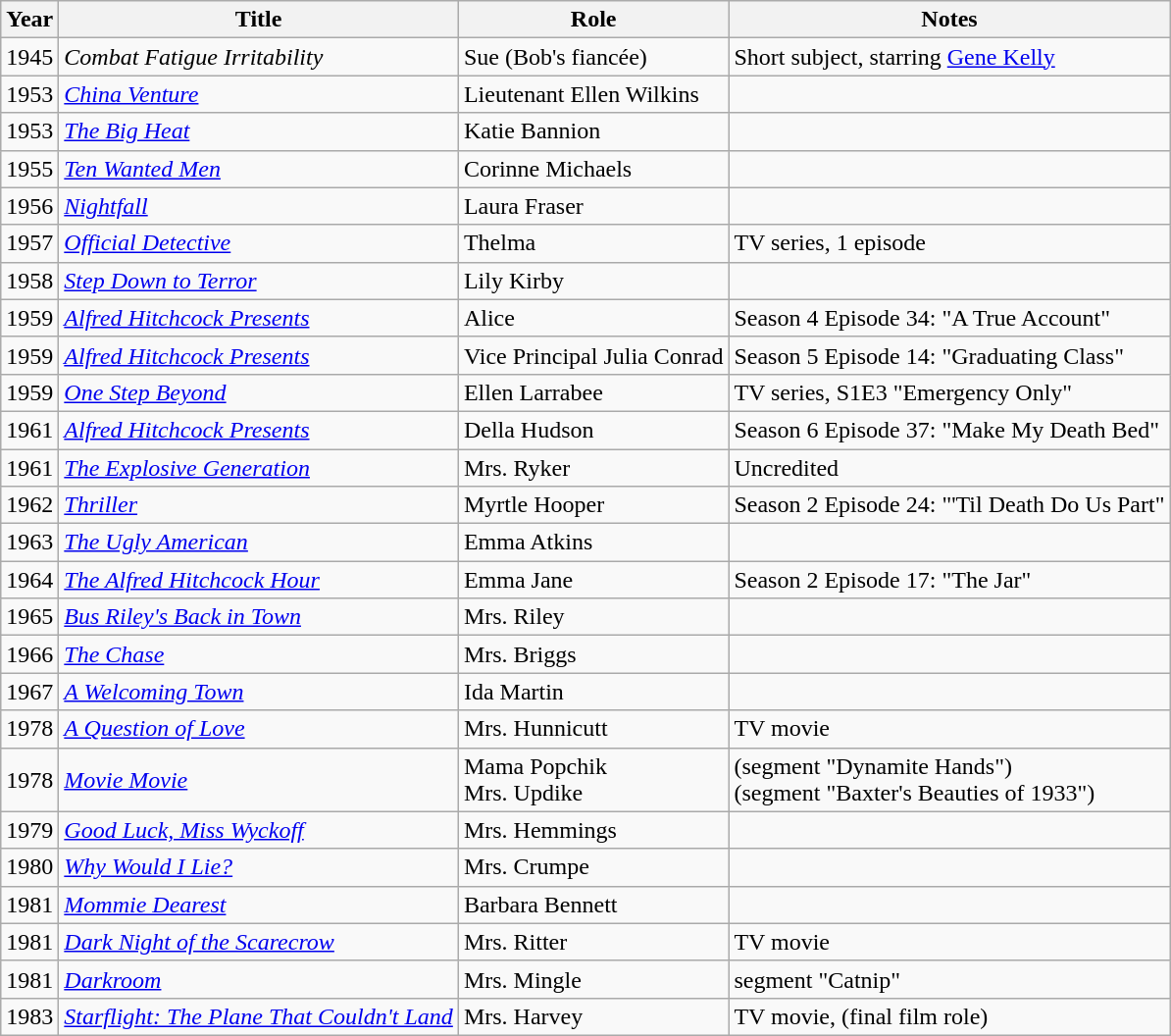<table class="wikitable">
<tr>
<th>Year</th>
<th>Title</th>
<th>Role</th>
<th>Notes</th>
</tr>
<tr>
<td>1945</td>
<td><em>Combat Fatigue Irritability</em></td>
<td>Sue (Bob's fiancée)</td>
<td>Short subject, starring <a href='#'>Gene Kelly</a></td>
</tr>
<tr>
<td>1953</td>
<td><em><a href='#'>China Venture</a></em></td>
<td>Lieutenant Ellen Wilkins</td>
<td></td>
</tr>
<tr>
<td>1953</td>
<td><em><a href='#'>The Big Heat</a></em></td>
<td>Katie Bannion</td>
<td></td>
</tr>
<tr>
<td>1955</td>
<td><em><a href='#'>Ten Wanted Men</a></em></td>
<td>Corinne Michaels</td>
<td></td>
</tr>
<tr>
<td>1956</td>
<td><em><a href='#'>Nightfall</a></em></td>
<td>Laura Fraser</td>
<td></td>
</tr>
<tr>
<td>1957</td>
<td><em><a href='#'>Official Detective</a></em></td>
<td>Thelma</td>
<td>TV series, 1 episode</td>
</tr>
<tr>
<td>1958</td>
<td><em><a href='#'>Step Down to Terror</a></em></td>
<td>Lily Kirby</td>
<td></td>
</tr>
<tr>
<td>1959</td>
<td><em><a href='#'>Alfred Hitchcock Presents</a></em></td>
<td>Alice</td>
<td>Season 4 Episode 34: "A True Account"</td>
</tr>
<tr>
<td>1959</td>
<td><em><a href='#'>Alfred Hitchcock Presents</a></em></td>
<td>Vice Principal Julia Conrad</td>
<td>Season 5 Episode 14: "Graduating Class"</td>
</tr>
<tr>
<td>1959</td>
<td><em><a href='#'>One Step Beyond</a></em></td>
<td>Ellen Larrabee</td>
<td>TV series, S1E3 "Emergency Only"</td>
</tr>
<tr>
<td>1961</td>
<td><em><a href='#'>Alfred Hitchcock Presents</a></em></td>
<td>Della Hudson</td>
<td>Season 6 Episode 37: "Make My Death Bed"</td>
</tr>
<tr>
<td>1961</td>
<td><em><a href='#'>The Explosive Generation</a></em></td>
<td>Mrs. Ryker</td>
<td>Uncredited</td>
</tr>
<tr>
<td>1962</td>
<td><em><a href='#'>Thriller</a></em></td>
<td>Myrtle Hooper</td>
<td>Season 2 Episode 24: "'Til Death Do Us Part"</td>
</tr>
<tr>
<td>1963</td>
<td><em><a href='#'>The Ugly American</a></em></td>
<td>Emma Atkins</td>
<td></td>
</tr>
<tr>
<td>1964</td>
<td><em><a href='#'>The Alfred Hitchcock Hour</a></em></td>
<td>Emma Jane</td>
<td>Season 2 Episode 17: "The Jar"</td>
</tr>
<tr>
<td>1965</td>
<td><em><a href='#'>Bus Riley's Back in Town</a></em></td>
<td>Mrs. Riley</td>
<td></td>
</tr>
<tr>
<td>1966</td>
<td><em><a href='#'>The Chase</a></em></td>
<td>Mrs. Briggs</td>
<td></td>
</tr>
<tr>
<td>1967</td>
<td><em><a href='#'>A Welcoming Town</a></em></td>
<td>Ida Martin</td>
<td></td>
</tr>
<tr>
<td>1978</td>
<td><em><a href='#'>A Question of Love</a></em></td>
<td>Mrs. Hunnicutt</td>
<td>TV movie</td>
</tr>
<tr>
<td>1978</td>
<td><em><a href='#'>Movie Movie</a></em></td>
<td>Mama Popchik<br>Mrs. Updike</td>
<td>(segment "Dynamite Hands")<br>(segment "Baxter's Beauties of 1933")</td>
</tr>
<tr>
<td>1979</td>
<td><em><a href='#'>Good Luck, Miss Wyckoff</a></em></td>
<td>Mrs. Hemmings</td>
<td></td>
</tr>
<tr>
<td>1980</td>
<td><em><a href='#'>Why Would I Lie?</a></em></td>
<td>Mrs. Crumpe</td>
<td></td>
</tr>
<tr>
<td>1981</td>
<td><em><a href='#'>Mommie Dearest</a></em></td>
<td>Barbara Bennett</td>
<td></td>
</tr>
<tr>
<td>1981</td>
<td><em><a href='#'>Dark Night of the Scarecrow</a></em></td>
<td>Mrs. Ritter</td>
<td>TV movie</td>
</tr>
<tr>
<td>1981</td>
<td><em><a href='#'>Darkroom</a></em></td>
<td>Mrs. Mingle</td>
<td>segment "Catnip"</td>
</tr>
<tr>
<td>1983</td>
<td><em><a href='#'>Starflight: The Plane That Couldn't Land</a></em></td>
<td>Mrs. Harvey</td>
<td>TV movie, (final film role)</td>
</tr>
</table>
